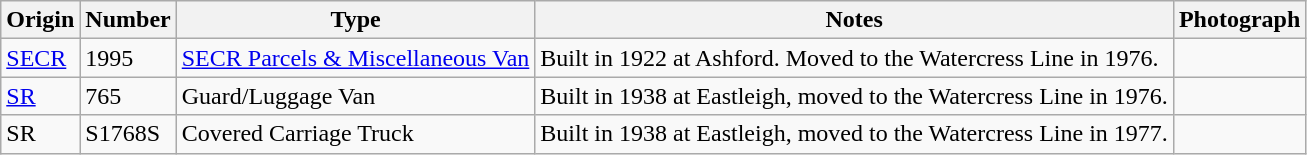<table class="wikitable">
<tr>
<th>Origin</th>
<th>Number</th>
<th>Type</th>
<th>Notes</th>
<th>Photograph</th>
</tr>
<tr>
<td><a href='#'>SECR</a></td>
<td>1995</td>
<td><a href='#'>SECR Parcels & Miscellaneous Van</a></td>
<td>Built in 1922 at Ashford. Moved to the Watercress Line in 1976.</td>
<td></td>
</tr>
<tr>
<td><a href='#'>SR</a></td>
<td>765</td>
<td>Guard/Luggage Van</td>
<td>Built in 1938 at Eastleigh, moved to the Watercress Line in 1976.</td>
<td></td>
</tr>
<tr>
<td>SR</td>
<td>S1768S</td>
<td>Covered Carriage Truck</td>
<td>Built in 1938 at Eastleigh, moved to the Watercress Line in 1977.</td>
<td></td>
</tr>
</table>
